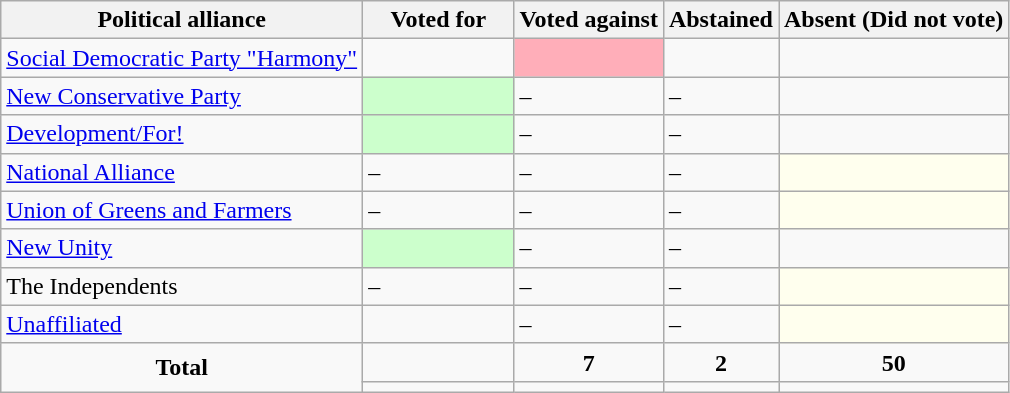<table class="wikitable">
<tr>
<th>Political alliance</th>
<th style="width:15%;">Voted for</th>
<th>Voted against</th>
<th>Abstained</th>
<th>Absent (Did not vote)</th>
</tr>
<tr>
<td> <a href='#'>Social Democratic Party "Harmony"</a></td>
<td></td>
<td style="background-color:#FFAEB9;"></td>
<td></td>
<td></td>
</tr>
<tr>
<td> <a href='#'>New Conservative Party</a></td>
<td style="background-color:#CCFFCC;"></td>
<td>–</td>
<td>–</td>
<td></td>
</tr>
<tr>
<td> <a href='#'>Development/For!</a></td>
<td style="background-color:#CCFFCC;"></td>
<td>–</td>
<td>–</td>
<td></td>
</tr>
<tr>
<td> <a href='#'>National Alliance</a></td>
<td>–</td>
<td>–</td>
<td>–</td>
<td style="background-color:#FFE;"></td>
</tr>
<tr>
<td> <a href='#'>Union of Greens and Farmers</a></td>
<td>–</td>
<td>–</td>
<td>–</td>
<td style="background-color:#FFE;"></td>
</tr>
<tr>
<td> <a href='#'>New Unity</a></td>
<td style="background-color:#CCFFCC;"></td>
<td>–</td>
<td>–</td>
<td></td>
</tr>
<tr>
<td> The Independents</td>
<td>–</td>
<td>–</td>
<td>–</td>
<td style="background-color:#FFE;"></td>
</tr>
<tr>
<td> <a href='#'>Unaffiliated</a></td>
<td></td>
<td>–</td>
<td>–</td>
<td style="background-color:#FFE;"></td>
</tr>
<tr>
<td style="text-align:center;" rowspan="2"><strong>Total</strong></td>
<td></td>
<td style="text-align:center;"><strong>7</strong></td>
<td style="text-align:center;"><strong>2</strong></td>
<td style="text-align:center;"><strong>50</strong></td>
</tr>
<tr>
<td style="text-align:center;"></td>
<td style="text-align:center;"></td>
<td style="text-align:center;"></td>
<td style="text-align:center;"></td>
</tr>
</table>
